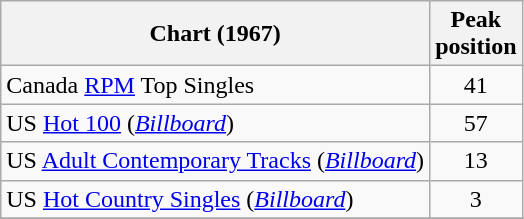<table class="wikitable sortable">
<tr>
<th align="left">Chart (1967)</th>
<th align="center">Peak<br>position</th>
</tr>
<tr>
<td>Canada <a href='#'>RPM</a> Top Singles</td>
<td align="center">41</td>
</tr>
<tr>
<td>US <a href='#'>Hot 100</a> (<em><a href='#'>Billboard</a></em>)</td>
<td align="center">57</td>
</tr>
<tr>
<td align="left">US <a href='#'>Adult Contemporary Tracks</a> (<em><a href='#'>Billboard</a></em>)</td>
<td align="center">13</td>
</tr>
<tr>
<td align="left">US <a href='#'>Hot Country Singles</a> (<em><a href='#'>Billboard</a></em>)</td>
<td align="center">3</td>
</tr>
<tr>
</tr>
</table>
